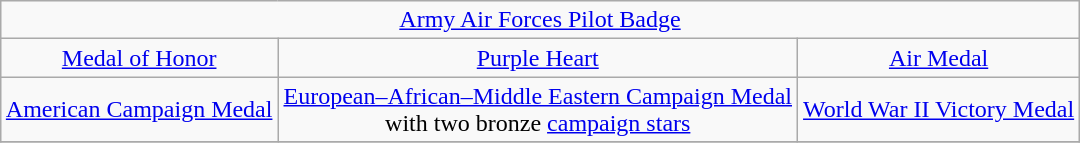<table class="wikitable" style="margin:1em auto; text-align:center;">
<tr>
<td colspan="3"><a href='#'>Army Air Forces Pilot Badge</a></td>
</tr>
<tr>
<td><a href='#'>Medal of Honor</a></td>
<td><a href='#'>Purple Heart</a></td>
<td><a href='#'>Air Medal</a></td>
</tr>
<tr>
<td><a href='#'>American Campaign Medal</a></td>
<td><a href='#'>European–African–Middle Eastern Campaign Medal</a><br>with two bronze <a href='#'>campaign stars</a></td>
<td><a href='#'>World War II Victory Medal</a></td>
</tr>
<tr>
</tr>
</table>
